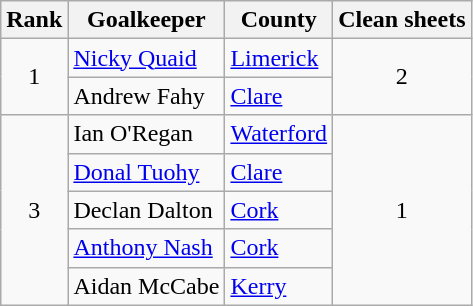<table class="wikitable">
<tr>
<th>Rank</th>
<th>Goalkeeper</th>
<th>County</th>
<th>Clean sheets</th>
</tr>
<tr>
<td rowspan=2 align=center>1</td>
<td><a href='#'>Nicky Quaid</a></td>
<td> <a href='#'>Limerick</a></td>
<td rowspan=2 align=center>2</td>
</tr>
<tr>
<td>Andrew Fahy</td>
<td><a href='#'>Clare</a></td>
</tr>
<tr>
<td rowspan=5 align=center>3</td>
<td>Ian O'Regan</td>
<td> <a href='#'>Waterford</a></td>
<td rowspan=5 align=center>1</td>
</tr>
<tr>
<td><a href='#'>Donal Tuohy</a></td>
<td><a href='#'>Clare</a></td>
</tr>
<tr>
<td>Declan Dalton</td>
<td> <a href='#'>Cork</a></td>
</tr>
<tr>
<td><a href='#'>Anthony Nash</a></td>
<td> <a href='#'>Cork</a></td>
</tr>
<tr>
<td>Aidan McCabe</td>
<td> <a href='#'>Kerry</a></td>
</tr>
</table>
